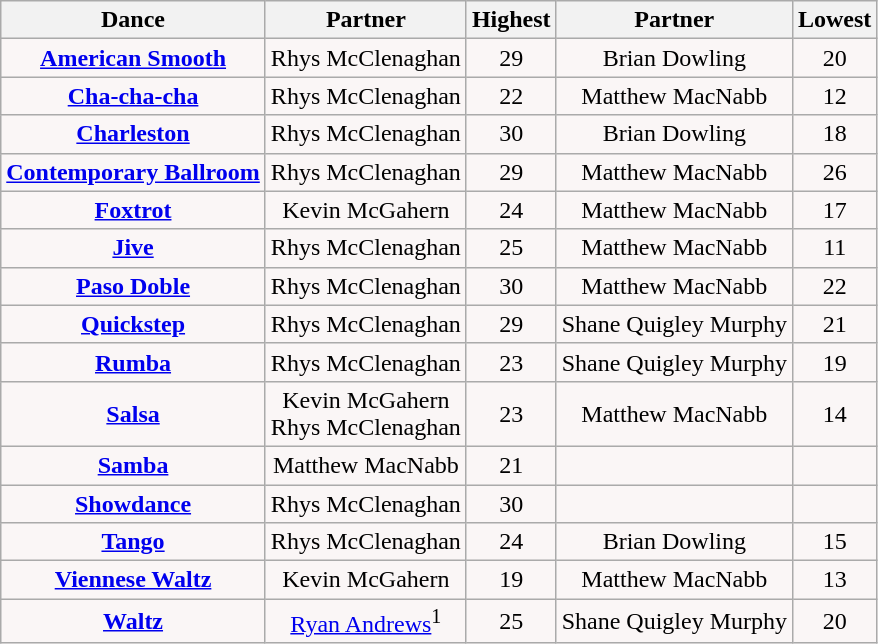<table class="wikitable sortable collapsed">
<tr style="text-align:Center; background:cc;">
<th>Dance</th>
<th>Partner</th>
<th>Highest</th>
<th>Partner</th>
<th>Lowest</th>
</tr>
<tr style="text-align: center; background:#faf6f6">
<td><strong><a href='#'>American Smooth</a></strong></td>
<td>Rhys McClenaghan</td>
<td>29</td>
<td>Brian Dowling</td>
<td>20</td>
</tr>
<tr style="text-align: center; background:#faf6f6">
<td><strong><a href='#'>Cha-cha-cha</a></strong></td>
<td>Rhys McClenaghan</td>
<td>22</td>
<td>Matthew MacNabb</td>
<td>12</td>
</tr>
<tr style="text-align: center; background:#faf6f6">
<td><strong><a href='#'>Charleston</a></strong></td>
<td>Rhys McClenaghan</td>
<td>30</td>
<td>Brian Dowling</td>
<td>18</td>
</tr>
<tr style="text-align: center; background:#faf6f6">
<td><strong><a href='#'>Contemporary Ballroom</a></strong></td>
<td>Rhys McClenaghan</td>
<td>29</td>
<td>Matthew MacNabb</td>
<td>26</td>
</tr>
<tr style="text-align: center; background:#faf6f6">
<td><strong><a href='#'>Foxtrot</a></strong></td>
<td>Kevin McGahern</td>
<td>24</td>
<td>Matthew MacNabb</td>
<td>17</td>
</tr>
<tr style="text-align: center; background:#faf6f6">
<td><strong><a href='#'>Jive</a></strong></td>
<td>Rhys McClenaghan</td>
<td>25</td>
<td>Matthew MacNabb</td>
<td>11</td>
</tr>
<tr style="text-align: center; background:#faf6f6">
<td><strong><a href='#'>Paso Doble</a></strong></td>
<td>Rhys McClenaghan</td>
<td>30</td>
<td>Matthew MacNabb</td>
<td>22</td>
</tr>
<tr style="text-align: center; background:#faf6f6">
<td><strong><a href='#'>Quickstep</a></strong></td>
<td>Rhys McClenaghan</td>
<td>29</td>
<td>Shane Quigley Murphy</td>
<td>21</td>
</tr>
<tr style="text-align: center; background:#faf6f6">
<td><strong><a href='#'>Rumba</a></strong></td>
<td>Rhys McClenaghan</td>
<td>23</td>
<td>Shane Quigley Murphy</td>
<td>19</td>
</tr>
<tr style="text-align: center; background:#faf6f6">
<td><strong><a href='#'>Salsa</a></strong></td>
<td>Kevin McGahern<br>Rhys McClenaghan</td>
<td>23</td>
<td>Matthew MacNabb</td>
<td>14</td>
</tr>
<tr style="text-align: center; background:#faf6f6">
<td><strong><a href='#'>Samba</a></strong></td>
<td>Matthew MacNabb</td>
<td>21</td>
<td></td>
<td></td>
</tr>
<tr style="text-align: center; background:#faf6f6">
<td><strong><a href='#'>Showdance</a></strong></td>
<td>Rhys McClenaghan</td>
<td>30</td>
<td></td>
<td></td>
</tr>
<tr style="text-align: center; background:#faf6f6">
<td><strong><a href='#'>Tango</a></strong></td>
<td>Rhys McClenaghan</td>
<td>24</td>
<td>Brian Dowling</td>
<td>15</td>
</tr>
<tr style="text-align: center; background:#faf6f6">
<td><strong><a href='#'>Viennese Waltz</a></strong></td>
<td>Kevin McGahern</td>
<td>19</td>
<td>Matthew MacNabb</td>
<td>13</td>
</tr>
<tr style="text-align: center; background:#faf6f6">
<td><strong><a href='#'>Waltz</a></strong></td>
<td><a href='#'>Ryan Andrews</a><sup>1</sup></td>
<td>25</td>
<td>Shane Quigley Murphy</td>
<td>20</td>
</tr>
</table>
